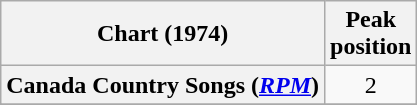<table class="wikitable sortable plainrowheaders" style="text-align:center">
<tr>
<th scope="col">Chart (1974)</th>
<th scope="col">Peak<br> position</th>
</tr>
<tr>
<th scope="row">Canada Country Songs (<em><a href='#'>RPM</a></em>)</th>
<td>2</td>
</tr>
<tr>
</tr>
<tr>
</tr>
</table>
